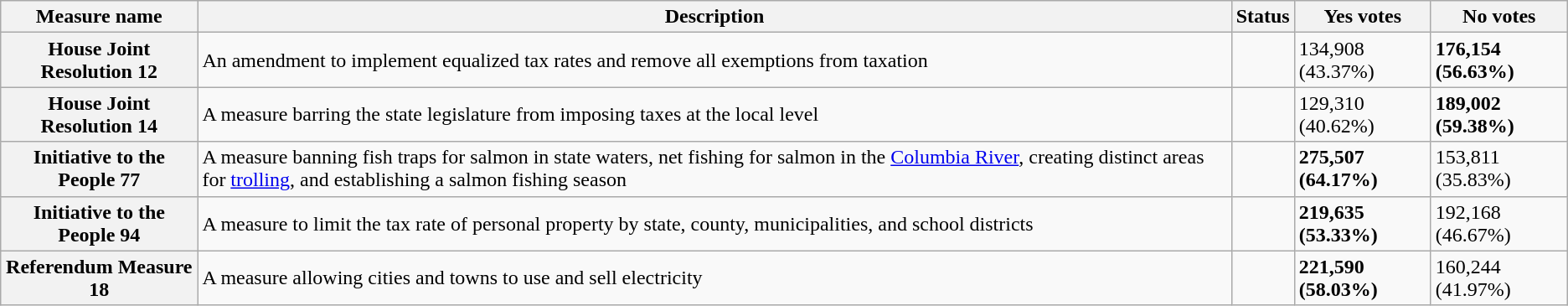<table class="wikitable sortable plainrowheaders">
<tr>
<th scope=col>Measure name</th>
<th scope=col class=unsortable>Description</th>
<th scope=col>Status</th>
<th scope=col>Yes votes</th>
<th scope=col>No votes</th>
</tr>
<tr>
<th scope=row>House Joint Resolution 12</th>
<td>An amendment to implement equalized tax rates and remove all exemptions from taxation</td>
<td></td>
<td>134,908 (43.37%)</td>
<td><strong>176,154 (56.63%)</strong></td>
</tr>
<tr>
<th scope=row>House Joint Resolution 14</th>
<td>A measure barring the state legislature from imposing taxes at the local level</td>
<td></td>
<td>129,310 (40.62%)</td>
<td><strong>189,002 (59.38%)</strong></td>
</tr>
<tr>
<th scope=row>Initiative to the People 77</th>
<td>A measure banning fish traps for salmon in state waters, net fishing for salmon in the <a href='#'>Columbia River</a>, creating distinct areas for <a href='#'>trolling</a>, and establishing a salmon fishing season</td>
<td></td>
<td><strong>275,507 (64.17%)</strong></td>
<td>153,811 (35.83%)</td>
</tr>
<tr>
<th scope=row>Initiative to the People 94</th>
<td>A measure to limit the tax rate of personal property by state, county, municipalities, and school districts</td>
<td></td>
<td><strong>219,635 (53.33%)</strong></td>
<td>192,168 (46.67%)</td>
</tr>
<tr>
<th scope=row>Referendum Measure 18</th>
<td>A measure allowing cities and towns to use and sell electricity</td>
<td></td>
<td><strong>221,590 (58.03%)</strong></td>
<td>160,244 (41.97%)</td>
</tr>
</table>
